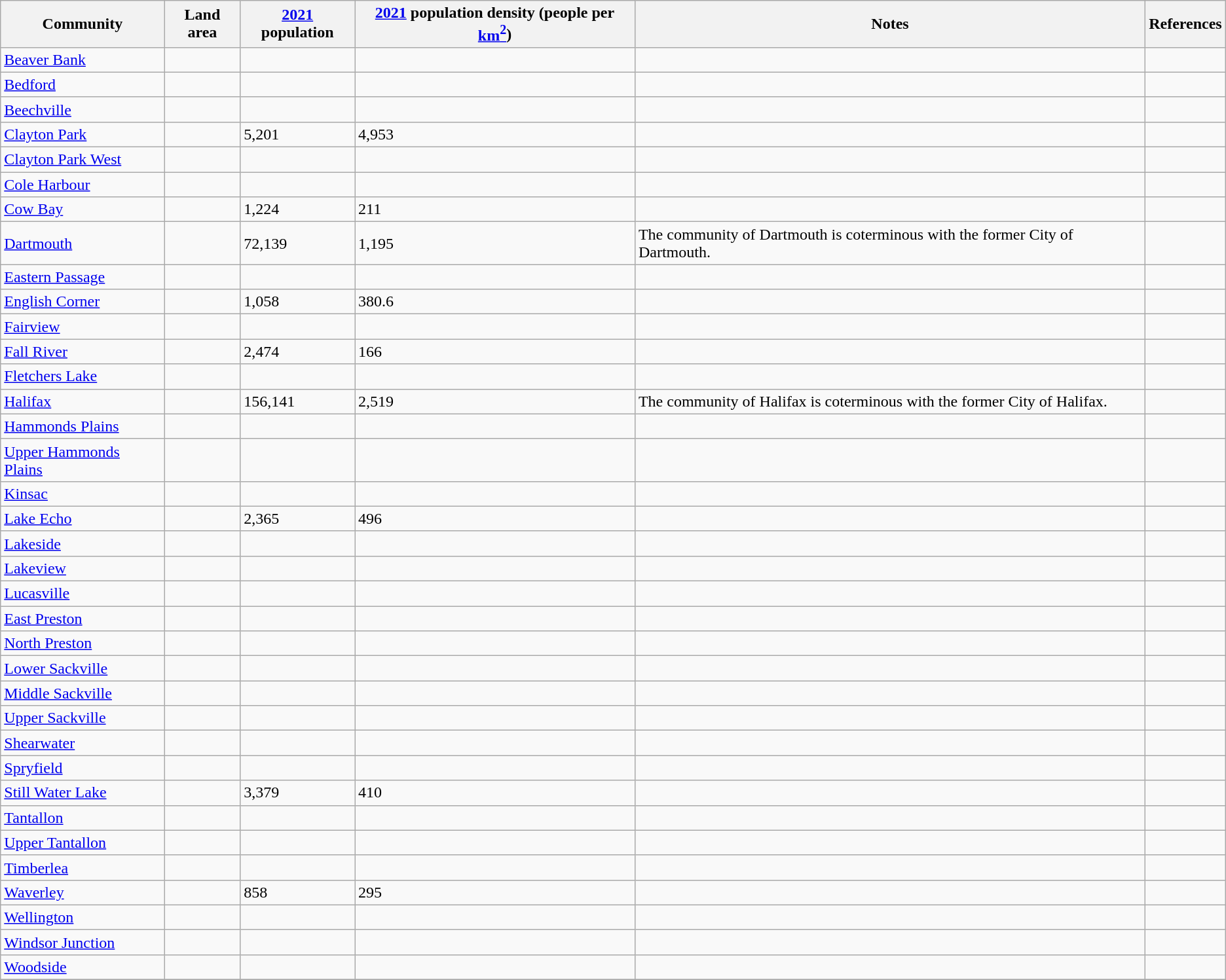<table class="wikitable sortable">
<tr>
<th>Community</th>
<th>Land area</th>
<th><a href='#'>2021</a> population</th>
<th><a href='#'>2021</a> population density (people per <a href='#'>km<sup>2</sup></a>)</th>
<th>Notes</th>
<th>References</th>
</tr>
<tr>
<td><a href='#'>Beaver Bank</a></td>
<td></td>
<td></td>
<td></td>
<td></td>
<td></td>
</tr>
<tr>
<td><a href='#'>Bedford</a></td>
<td></td>
<td></td>
<td></td>
<td></td>
<td></td>
</tr>
<tr>
<td><a href='#'>Beechville</a></td>
<td></td>
<td></td>
<td></td>
<td></td>
<td></td>
</tr>
<tr>
<td><a href='#'>Clayton Park</a></td>
<td></td>
<td>5,201</td>
<td>4,953</td>
<td></td>
<td></td>
</tr>
<tr>
<td><a href='#'>Clayton Park West</a></td>
<td></td>
<td></td>
<td></td>
<td></td>
<td></td>
</tr>
<tr>
<td><a href='#'>Cole Harbour</a></td>
<td></td>
<td></td>
<td></td>
<td></td>
<td></td>
</tr>
<tr>
<td><a href='#'>Cow Bay</a></td>
<td></td>
<td>1,224</td>
<td>211</td>
<td></td>
<td></td>
</tr>
<tr>
<td><a href='#'>Dartmouth</a></td>
<td></td>
<td>72,139</td>
<td>1,195</td>
<td>The community of Dartmouth is coterminous with the former City of Dartmouth.</td>
<td></td>
</tr>
<tr>
<td><a href='#'>Eastern Passage</a></td>
<td></td>
<td></td>
<td></td>
<td></td>
<td></td>
</tr>
<tr>
<td><a href='#'>English Corner</a></td>
<td></td>
<td>1,058</td>
<td>380.6</td>
<td></td>
<td></td>
</tr>
<tr>
<td><a href='#'>Fairview</a></td>
<td></td>
<td></td>
<td></td>
<td></td>
<td></td>
</tr>
<tr>
<td><a href='#'>Fall River</a></td>
<td></td>
<td>2,474</td>
<td>166</td>
<td></td>
<td></td>
</tr>
<tr>
<td><a href='#'>Fletchers Lake</a></td>
<td></td>
<td></td>
<td></td>
<td></td>
<td></td>
</tr>
<tr>
<td><a href='#'>Halifax</a></td>
<td></td>
<td>156,141</td>
<td>2,519</td>
<td>The community of Halifax is coterminous with the former City of Halifax.</td>
<td></td>
</tr>
<tr>
<td><a href='#'>Hammonds Plains</a></td>
<td></td>
<td></td>
<td></td>
<td></td>
<td></td>
</tr>
<tr>
<td><a href='#'>Upper Hammonds Plains</a></td>
<td></td>
<td></td>
<td></td>
<td></td>
<td></td>
</tr>
<tr>
<td><a href='#'>Kinsac</a></td>
<td></td>
<td></td>
<td></td>
<td></td>
<td></td>
</tr>
<tr>
<td><a href='#'>Lake Echo</a></td>
<td></td>
<td>2,365</td>
<td>496</td>
<td></td>
<td></td>
</tr>
<tr>
<td><a href='#'>Lakeside</a></td>
<td></td>
<td></td>
<td></td>
<td></td>
<td></td>
</tr>
<tr>
<td><a href='#'>Lakeview</a></td>
<td></td>
<td></td>
<td></td>
<td></td>
<td></td>
</tr>
<tr>
<td><a href='#'>Lucasville</a></td>
<td></td>
<td></td>
<td></td>
<td></td>
<td></td>
</tr>
<tr>
<td><a href='#'>East Preston</a></td>
<td></td>
<td></td>
<td></td>
<td></td>
<td></td>
</tr>
<tr>
<td><a href='#'>North Preston</a></td>
<td></td>
<td></td>
<td></td>
<td></td>
<td></td>
</tr>
<tr>
<td><a href='#'>Lower Sackville</a></td>
<td></td>
<td></td>
<td></td>
<td></td>
<td></td>
</tr>
<tr>
<td><a href='#'>Middle Sackville</a></td>
<td></td>
<td></td>
<td></td>
<td></td>
<td></td>
</tr>
<tr>
<td><a href='#'>Upper Sackville</a></td>
<td></td>
<td></td>
<td></td>
<td></td>
<td></td>
</tr>
<tr>
<td><a href='#'>Shearwater</a></td>
<td></td>
<td></td>
<td></td>
<td></td>
<td></td>
</tr>
<tr>
<td><a href='#'>Spryfield</a></td>
<td></td>
<td></td>
<td></td>
<td></td>
<td></td>
</tr>
<tr>
<td><a href='#'>Still Water Lake</a></td>
<td></td>
<td>3,379</td>
<td>410</td>
<td></td>
<td></td>
</tr>
<tr>
<td><a href='#'>Tantallon</a></td>
<td></td>
<td></td>
<td></td>
<td></td>
<td></td>
</tr>
<tr>
<td><a href='#'>Upper Tantallon</a></td>
<td></td>
<td></td>
<td></td>
<td></td>
<td></td>
</tr>
<tr>
<td><a href='#'>Timberlea</a></td>
<td></td>
<td></td>
<td></td>
<td></td>
<td></td>
</tr>
<tr>
<td><a href='#'>Waverley</a></td>
<td></td>
<td>858</td>
<td>295</td>
<td></td>
<td></td>
</tr>
<tr>
<td><a href='#'>Wellington</a></td>
<td></td>
<td></td>
<td></td>
<td></td>
<td></td>
</tr>
<tr>
<td><a href='#'>Windsor Junction</a></td>
<td></td>
<td></td>
<td></td>
<td></td>
<td></td>
</tr>
<tr>
<td><a href='#'>Woodside</a></td>
<td></td>
<td></td>
<td></td>
<td></td>
<td></td>
</tr>
<tr>
</tr>
</table>
